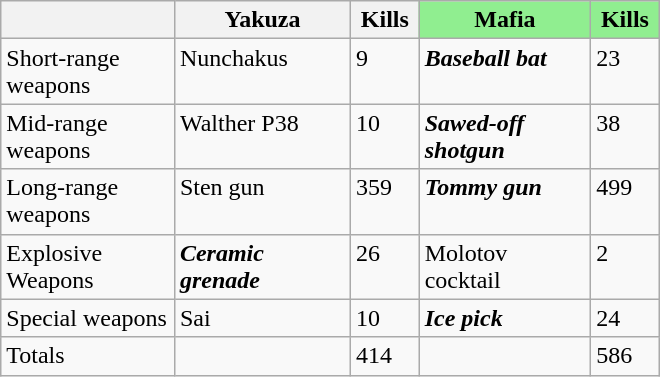<table class="wikitable" style="text-align:left; width:440px; height:200px">
<tr valign="top">
<th style="width:120px;"></th>
<th style="width:120px;">Yakuza</th>
<th style="width:40px;">Kills</th>
<th style="width:120px; background:lightgreen;">Mafia</th>
<th style="width:40px; background:lightgreen;">Kills</th>
</tr>
<tr valign="top">
<td>Short-range weapons</td>
<td>Nunchakus</td>
<td>9</td>
<td><strong><em>Baseball bat</em></strong></td>
<td>23</td>
</tr>
<tr valign="top">
<td>Mid-range weapons</td>
<td>Walther P38</td>
<td>10</td>
<td><strong><em>Sawed-off shotgun</em></strong></td>
<td>38</td>
</tr>
<tr valign="top">
<td>Long-range weapons</td>
<td>Sten gun</td>
<td>359</td>
<td><strong><em>Tommy gun</em></strong></td>
<td>499</td>
</tr>
<tr valign="top">
<td>Explosive Weapons</td>
<td><strong><em>Ceramic grenade</em></strong></td>
<td>26</td>
<td>Molotov cocktail</td>
<td>2</td>
</tr>
<tr valign="top">
<td>Special weapons</td>
<td>Sai</td>
<td>10</td>
<td><strong><em>Ice pick</em></strong></td>
<td>24</td>
</tr>
<tr valign="top">
<td>Totals</td>
<td></td>
<td>414</td>
<td></td>
<td>586</td>
</tr>
</table>
